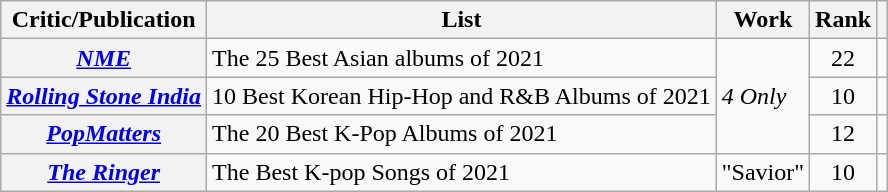<table class="wikitable sortable plainrowheaders">
<tr>
<th scope="col">Critic/Publication</th>
<th scope="col">List</th>
<th scope="col">Work</th>
<th scope="col">Rank</th>
<th scope="col" class="unsortable"></th>
</tr>
<tr>
<th scope="row"><em><a href='#'>NME</a></em></th>
<td>The 25 Best Asian albums of 2021</td>
<td rowspan="3"><em>4 Only</em></td>
<td style="text-align:center;">22</td>
<td style="text-align:center;"></td>
</tr>
<tr>
<th scope="row"><em><a href='#'>Rolling Stone India</a></em></th>
<td>10 Best Korean Hip-Hop and R&B Albums of 2021</td>
<td style="text-align:center;">10</td>
<td style="text-align:center;"></td>
</tr>
<tr>
<th scope="row"><em><a href='#'>PopMatters</a></em></th>
<td>The 20 Best K-Pop Albums of 2021</td>
<td style="text-align:center;">12</td>
<td style="text-align:center;"></td>
</tr>
<tr>
<th scope="row"><em><a href='#'>The Ringer</a></em></th>
<td>The Best K-pop Songs of 2021</td>
<td>"Savior"</td>
<td style="text-align:center;">10</td>
<td style="text-align:center;"></td>
</tr>
</table>
